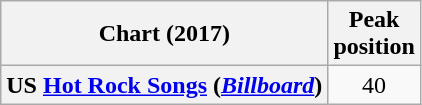<table class="wikitable plainrowheaders" style="text-align:center">
<tr>
<th scope="col">Chart (2017)</th>
<th scope="col">Peak<br>position</th>
</tr>
<tr>
<th scope="row">US <a href='#'>Hot Rock Songs</a> (<em><a href='#'>Billboard</a></em>)</th>
<td>40</td>
</tr>
</table>
